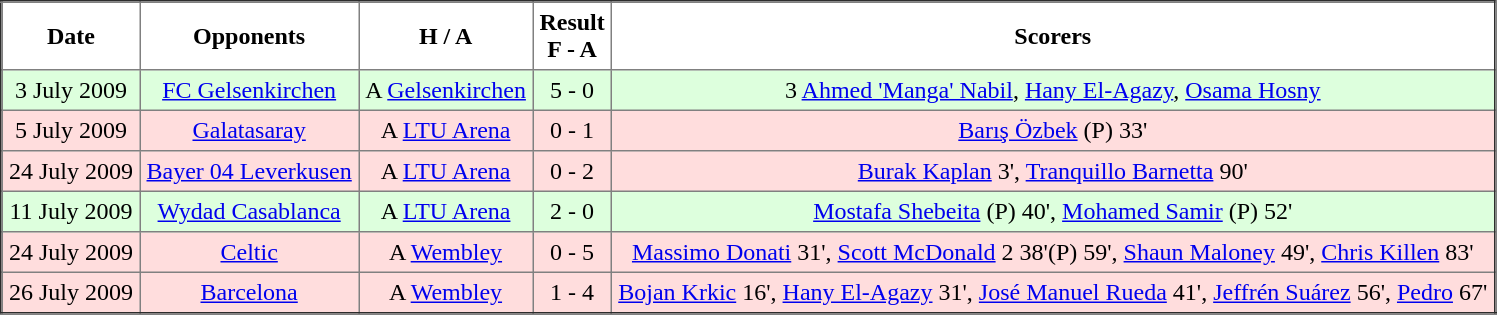<table border="2" cellpadding="4" style="border-collapse:collapse; text-align:center;">
<tr>
<th>Date</th>
<th>Opponents</th>
<th>H / A</th>
<th>Result<br>F - A</th>
<th>Scorers</th>
</tr>
<tr bgcolor="#ddffdd">
<td>3 July 2009</td>
<td><a href='#'>FC Gelsenkirchen</a></td>
<td>A <a href='#'>Gelsenkirchen</a></td>
<td>5 - 0</td>
<td>3 <a href='#'>Ahmed 'Manga' Nabil</a>, <a href='#'>Hany El-Agazy</a>, <a href='#'>Osama Hosny</a></td>
</tr>
<tr bgcolor="#ffdddd">
<td>5 July 2009</td>
<td><a href='#'>Galatasaray</a></td>
<td>A <a href='#'>LTU Arena</a></td>
<td>0 - 1</td>
<td><a href='#'>Barış Özbek</a> (P) 33'</td>
</tr>
<tr bgcolor="#ffdddd">
<td>24 July 2009</td>
<td><a href='#'>Bayer 04 Leverkusen</a></td>
<td>A <a href='#'>LTU Arena</a></td>
<td>0 - 2</td>
<td><a href='#'>Burak Kaplan</a> 3', <a href='#'>Tranquillo Barnetta</a> 90'</td>
</tr>
<tr bgcolor="#ddffdd">
<td>11 July 2009</td>
<td><a href='#'>Wydad Casablanca</a></td>
<td>A <a href='#'>LTU Arena</a></td>
<td>2 - 0</td>
<td><a href='#'>Mostafa Shebeita</a> (P) 40', <a href='#'>Mohamed Samir</a> (P) 52'</td>
</tr>
<tr bgcolor="#ffdddd">
<td>24 July 2009</td>
<td><a href='#'>Celtic</a></td>
<td>A <a href='#'>Wembley</a></td>
<td>0 - 5</td>
<td><a href='#'>Massimo Donati</a> 31', <a href='#'>Scott McDonald</a> 2 38'(P) 59', <a href='#'>Shaun Maloney</a> 49', <a href='#'>Chris Killen</a> 83'</td>
</tr>
<tr bgcolor="#ffdddd">
<td>26 July 2009</td>
<td><a href='#'>Barcelona</a></td>
<td>A <a href='#'>Wembley</a></td>
<td>1 - 4</td>
<td><a href='#'>Bojan Krkic</a> 16', <a href='#'>Hany El-Agazy</a> 31', <a href='#'>José Manuel Rueda</a> 41', <a href='#'>Jeffrén Suárez</a> 56', <a href='#'>Pedro</a> 67'</td>
</tr>
</table>
